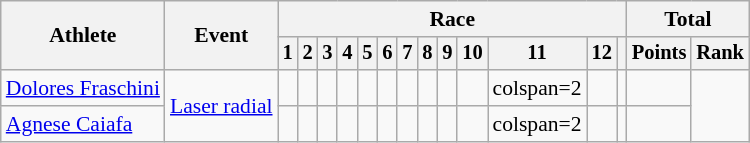<table class=wikitable style=font-size:90%;text-align:center>
<tr>
<th rowspan=2>Athlete</th>
<th rowspan=2>Event</th>
<th colspan=13>Race</th>
<th colspan=2>Total</th>
</tr>
<tr style=font-size:95%>
<th>1</th>
<th>2</th>
<th>3</th>
<th>4</th>
<th>5</th>
<th>6</th>
<th>7</th>
<th>8</th>
<th>9</th>
<th>10</th>
<th>11</th>
<th>12</th>
<th></th>
<th>Points</th>
<th>Rank</th>
</tr>
<tr>
<td align=left><a href='#'>Dolores Fraschini</a></td>
<td align=left rowspan=2><a href='#'>Laser radial</a></td>
<td></td>
<td></td>
<td></td>
<td></td>
<td></td>
<td></td>
<td></td>
<td></td>
<td></td>
<td></td>
<td>colspan=2 </td>
<td></td>
<td></td>
<td></td>
</tr>
<tr>
<td align=left><a href='#'>Agnese Caiafa</a></td>
<td></td>
<td></td>
<td></td>
<td></td>
<td></td>
<td></td>
<td></td>
<td></td>
<td></td>
<td></td>
<td>colspan=2 </td>
<td></td>
<td></td>
<td></td>
</tr>
</table>
